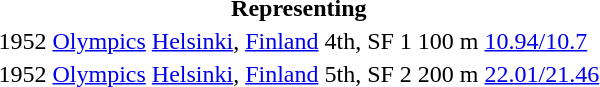<table>
<tr>
<th colspan="6">Representing </th>
</tr>
<tr>
<td>1952</td>
<td><a href='#'>Olympics</a></td>
<td><a href='#'>Helsinki</a>, <a href='#'>Finland</a></td>
<td>4th, SF 1</td>
<td>100 m</td>
<td><a href='#'>10.94/10.7</a></td>
</tr>
<tr>
<td>1952</td>
<td><a href='#'>Olympics</a></td>
<td><a href='#'>Helsinki</a>, <a href='#'>Finland</a></td>
<td>5th, SF 2</td>
<td>200 m</td>
<td><a href='#'>22.01/21.46</a></td>
</tr>
</table>
